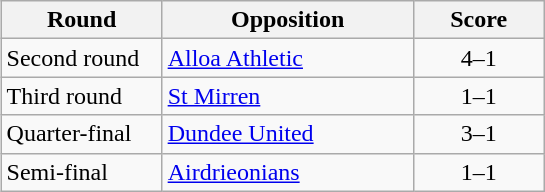<table class="wikitable" style="text-align:left;margin-left:1em;float:right">
<tr>
<th width=100>Round</th>
<th width=160>Opposition</th>
<th width=80>Score</th>
</tr>
<tr>
<td>Second round</td>
<td><a href='#'>Alloa Athletic</a></td>
<td align=center>4–1</td>
</tr>
<tr>
<td>Third round</td>
<td><a href='#'>St Mirren</a></td>
<td align=center>1–1</td>
</tr>
<tr>
<td>Quarter-final</td>
<td><a href='#'>Dundee United</a></td>
<td align=center>3–1</td>
</tr>
<tr>
<td>Semi-final</td>
<td><a href='#'>Airdrieonians</a></td>
<td align=center>1–1</td>
</tr>
</table>
